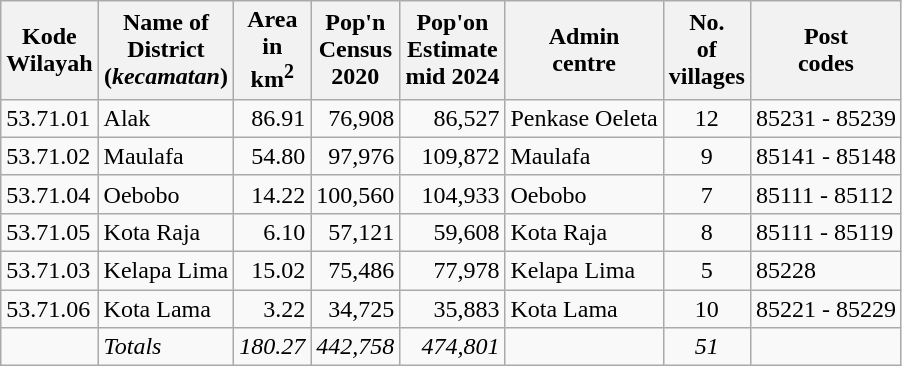<table class="sortable wikitable">
<tr>
<th>Kode <br>Wilayah</th>
<th>Name of<br>District<br>(<em>kecamatan</em>)</th>
<th>Area <br>in <br>km<sup>2</sup></th>
<th>Pop'n<br>Census<br>2020</th>
<th>Pop'on<br>Estimate<br>mid 2024</th>
<th>Admin<br>centre</th>
<th>No.<br>of<br>villages</th>
<th>Post<br>codes</th>
</tr>
<tr>
<td>53.71.01</td>
<td>Alak </td>
<td align="right">86.91</td>
<td align="right">76,908</td>
<td align="right">86,527</td>
<td>Penkase Oeleta</td>
<td align="center">12</td>
<td>85231 - 85239</td>
</tr>
<tr>
<td>53.71.02</td>
<td>Maulafa </td>
<td align="right">54.80</td>
<td align="right">97,976</td>
<td align="right">109,872</td>
<td>Maulafa</td>
<td align="center">9</td>
<td>85141 - 85148</td>
</tr>
<tr>
<td>53.71.04</td>
<td>Oebobo </td>
<td align="right">14.22</td>
<td align="right">100,560</td>
<td align="right">104,933</td>
<td>Oebobo</td>
<td align="center">7</td>
<td>85111 - 85112</td>
</tr>
<tr>
<td>53.71.05</td>
<td>Kota Raja </td>
<td align="right">6.10</td>
<td align="right">57,121</td>
<td align="right">59,608</td>
<td>Kota Raja</td>
<td align="center">8</td>
<td>85111 - 85119</td>
</tr>
<tr>
<td>53.71.03</td>
<td>Kelapa Lima </td>
<td align="right">15.02</td>
<td align="right">75,486</td>
<td align="right">77,978</td>
<td>Kelapa Lima</td>
<td align="center">5</td>
<td>85228</td>
</tr>
<tr>
<td>53.71.06</td>
<td>Kota Lama </td>
<td align="right">3.22</td>
<td align="right">34,725</td>
<td align="right">35,883</td>
<td>Kota Lama</td>
<td align="center">10</td>
<td>85221 - 85229</td>
</tr>
<tr>
<td></td>
<td><em>Totals</em></td>
<td align="right"><em>180.27</em></td>
<td align="right"><em>442,758</em></td>
<td align="right"><em>474,801</em></td>
<td></td>
<td align="center"><em>51</em></td>
<td></td>
</tr>
</table>
